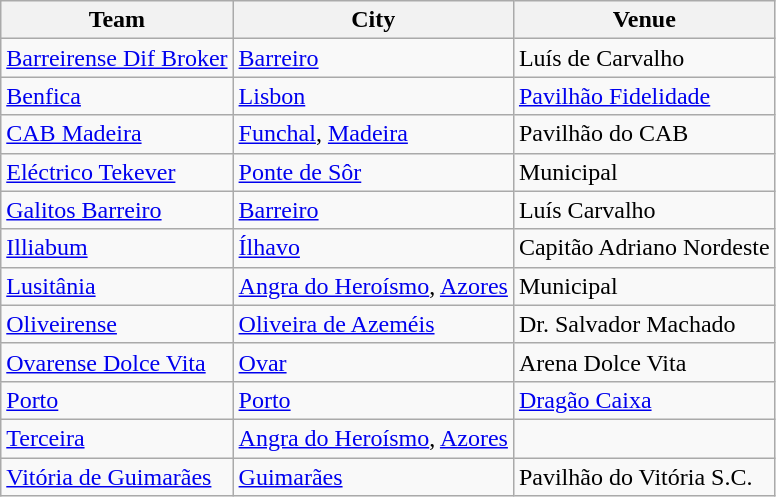<table class="wikitable sortable">
<tr>
<th>Team</th>
<th>City</th>
<th>Venue</th>
</tr>
<tr>
<td><a href='#'>Barreirense Dif Broker</a></td>
<td><a href='#'>Barreiro</a></td>
<td>Luís de Carvalho</td>
</tr>
<tr>
<td><a href='#'>Benfica</a></td>
<td><a href='#'>Lisbon</a></td>
<td><a href='#'>Pavilhão Fidelidade</a></td>
</tr>
<tr>
<td><a href='#'>CAB Madeira</a></td>
<td><a href='#'>Funchal</a>, <a href='#'>Madeira</a></td>
<td>Pavilhão do CAB</td>
</tr>
<tr>
<td><a href='#'>Eléctrico Tekever</a></td>
<td><a href='#'>Ponte de Sôr</a></td>
<td>Municipal</td>
</tr>
<tr>
<td><a href='#'>Galitos Barreiro</a></td>
<td><a href='#'>Barreiro</a></td>
<td>Luís Carvalho</td>
</tr>
<tr>
<td><a href='#'>Illiabum</a></td>
<td><a href='#'>Ílhavo</a></td>
<td>Capitão Adriano Nordeste</td>
</tr>
<tr>
<td><a href='#'>Lusitânia</a></td>
<td><a href='#'>Angra do Heroísmo</a>, <a href='#'>Azores</a></td>
<td>Municipal</td>
</tr>
<tr>
<td><a href='#'>Oliveirense</a></td>
<td><a href='#'>Oliveira de Azeméis</a></td>
<td>Dr. Salvador Machado</td>
</tr>
<tr>
<td><a href='#'>Ovarense Dolce Vita</a></td>
<td><a href='#'>Ovar</a></td>
<td>Arena Dolce Vita</td>
</tr>
<tr>
<td><a href='#'>Porto</a></td>
<td><a href='#'>Porto</a></td>
<td><a href='#'>Dragão Caixa</a></td>
</tr>
<tr>
<td><a href='#'>Terceira</a></td>
<td><a href='#'>Angra do Heroísmo</a>, <a href='#'>Azores</a></td>
<td></td>
</tr>
<tr>
<td><a href='#'>Vitória de Guimarães</a></td>
<td><a href='#'>Guimarães</a></td>
<td>Pavilhão do Vitória S.C.</td>
</tr>
</table>
